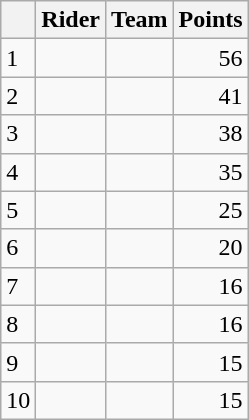<table class="wikitable">
<tr>
<th></th>
<th>Rider</th>
<th>Team</th>
<th>Points</th>
</tr>
<tr>
<td>1</td>
<td> </td>
<td></td>
<td align=right>56</td>
</tr>
<tr>
<td>2</td>
<td>  </td>
<td></td>
<td align=right>41</td>
</tr>
<tr>
<td>3</td>
<td></td>
<td></td>
<td align=right>38</td>
</tr>
<tr>
<td>4</td>
<td> </td>
<td></td>
<td align=right>35</td>
</tr>
<tr>
<td>5</td>
<td></td>
<td></td>
<td align=right>25</td>
</tr>
<tr>
<td>6</td>
<td></td>
<td></td>
<td align=right>20</td>
</tr>
<tr>
<td>7</td>
<td></td>
<td></td>
<td align=right>16</td>
</tr>
<tr>
<td>8</td>
<td></td>
<td></td>
<td align=right>16</td>
</tr>
<tr>
<td>9</td>
<td></td>
<td></td>
<td align=right>15</td>
</tr>
<tr>
<td>10</td>
<td></td>
<td></td>
<td align=right>15</td>
</tr>
</table>
